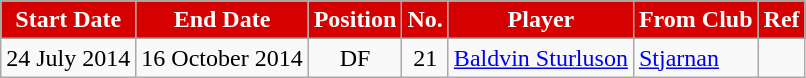<table class="wikitable sortable">
<tr>
<th style="background:#d50000; color:white;"><strong>Start Date</strong></th>
<th style="background:#d50000; color:white;"><strong>End Date</strong></th>
<th style="background:#d50000; color:white;"><strong>Position</strong></th>
<th style="background:#d50000; color:white;"><strong>No.</strong></th>
<th style="background:#d50000; color:white;"><strong>Player</strong></th>
<th style="background:#d50000; color:white;"><strong>From Club</strong></th>
<th style="background:#d50000; color:white;"><strong>Ref</strong></th>
</tr>
<tr>
<td>24 July 2014</td>
<td>16 October 2014</td>
<td style="text-align:center;">DF</td>
<td style="text-align:center;">21</td>
<td style="text-align:left;"> <a href='#'>Baldvin Sturluson</a></td>
<td style="text-align:left;"> <a href='#'>Stjarnan</a></td>
<td></td>
</tr>
</table>
